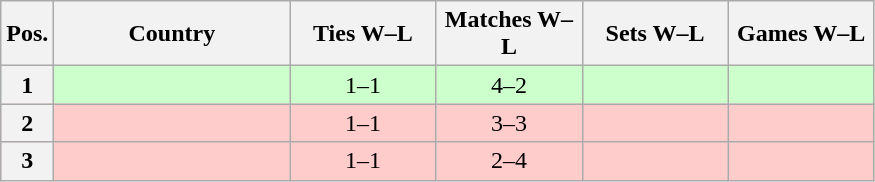<table class="wikitable nowrap" style=text-align:center>
<tr>
<th>Pos.</th>
<th width=150>Country</th>
<th width=90>Ties W–L</th>
<th width=90>Matches W–L</th>
<th width=90>Sets W–L</th>
<th width=90>Games W–L</th>
</tr>
<tr style="background:#ccffcc;">
<th>1</th>
<td align=left><strong></strong></td>
<td>1–1</td>
<td>4–2</td>
<td></td>
<td></td>
</tr>
<tr style="background:#ffcccc;">
<th>2</th>
<td align=left><em></em></td>
<td>1–1</td>
<td>3–3</td>
<td></td>
<td></td>
</tr>
<tr style="background:#ffcccc;">
<th>3</th>
<td align=left><em></em></td>
<td>1–1</td>
<td>2–4</td>
<td></td>
<td></td>
</tr>
</table>
